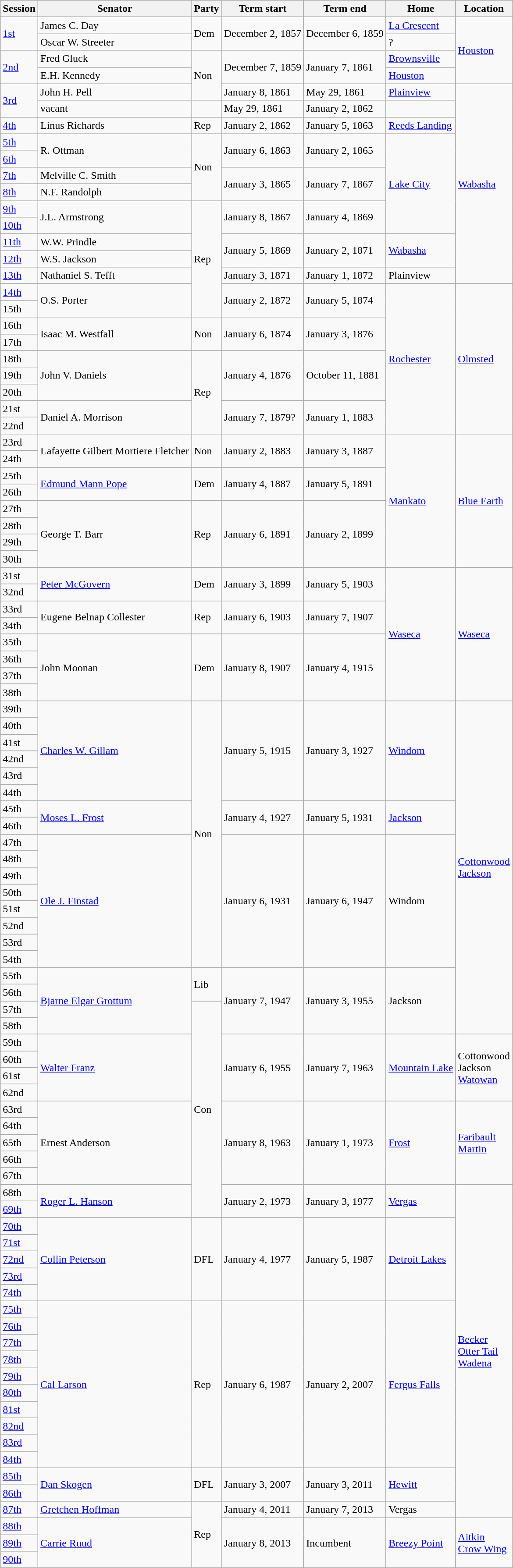<table class="wikitable">
<tr>
<th>Session</th>
<th>Senator</th>
<th>Party</th>
<th>Term start</th>
<th>Term end</th>
<th>Home</th>
<th>Location</th>
</tr>
<tr>
<td rowspan="2"><a href='#'>1st</a></td>
<td>James C. Day</td>
<td rowspan="2" >Dem</td>
<td rowspan="2">December 2, 1857</td>
<td rowspan="2">December 6, 1859</td>
<td><a href='#'>La Crescent</a></td>
<td rowspan="4"><a href='#'>Houston</a></td>
</tr>
<tr>
<td>Oscar W. Streeter</td>
<td>?</td>
</tr>
<tr>
<td rowspan="2"><a href='#'>2nd</a></td>
<td>Fred Gluck</td>
<td rowspan="3" >Non</td>
<td rowspan="2">December 7, 1859</td>
<td rowspan="2">January 7, 1861</td>
<td><a href='#'>Brownsville</a></td>
</tr>
<tr>
<td>E.H. Kennedy</td>
<td><a href='#'>Houston</a></td>
</tr>
<tr>
<td rowspan="3"><a href='#'>3rd</a></td>
<td>John H. Pell</td>
<td>January 8, 1861</td>
<td>May 29, 1861</td>
<td><a href='#'>Plainview</a></td>
<td rowspan="15"><a href='#'>Wabasha</a></td>
</tr>
<tr>
<td>vacant</td>
<td></td>
<td>May 29, 1861</td>
<td>January 2, 1862</td>
<td></td>
</tr>
<tr>
<td rowspan="2">Linus Richards</td>
<td rowspan="2" >Rep</td>
<td rowspan="2">January 2, 1862</td>
<td rowspan="2">January 5, 1863</td>
<td rowspan="2"><a href='#'>Reeds Landing</a></td>
</tr>
<tr>
<td><a href='#'>4th</a></td>
</tr>
<tr>
<td><a href='#'>5th</a></td>
<td rowspan="2">R. Ottman</td>
<td rowspan="5" >Non</td>
<td rowspan="2">January 6, 1863</td>
<td rowspan="2">January 2, 1865</td>
<td rowspan="7"><a href='#'>Lake City</a></td>
</tr>
<tr>
<td><a href='#'>6th</a></td>
</tr>
<tr>
<td rowspan="2"><a href='#'>7th</a></td>
<td>Melville C. Smith</td>
<td rowspan="3">January 3, 1865</td>
<td rowspan="3">January 7, 1867</td>
</tr>
<tr>
<td rowspan="2">N.F. Randolph</td>
</tr>
<tr>
<td><a href='#'>8th</a></td>
</tr>
<tr>
<td><a href='#'>9th</a></td>
<td rowspan="2">J.L. Armstrong</td>
<td rowspan="8" >Rep</td>
<td rowspan="2">January 8, 1867</td>
<td rowspan="2">January 4, 1869</td>
</tr>
<tr>
<td><a href='#'>10th</a></td>
</tr>
<tr>
<td rowspan="2"><a href='#'>11th</a></td>
<td>W.W. Prindle</td>
<td rowspan="3">January 5, 1869</td>
<td rowspan="3">January 2, 1871</td>
<td rowspan="3"><a href='#'>Wabasha</a></td>
</tr>
<tr>
<td rowspan="2">W.S. Jackson</td>
</tr>
<tr>
<td><a href='#'>12th</a></td>
</tr>
<tr>
<td><a href='#'>13th</a></td>
<td>Nathaniel S. Tefft</td>
<td>January 3, 1871</td>
<td>January 1, 1872</td>
<td>Plainview</td>
</tr>
<tr>
<td><a href='#'>14th</a></td>
<td rowspan="2">O.S. Porter</td>
<td rowspan="2">January 2, 1872</td>
<td rowspan="2">January 5, 1874</td>
<td rowspan="9"><a href='#'>Rochester</a></td>
<td rowspan="9"><a href='#'>Olmsted</a></td>
</tr>
<tr>
<td>15th</td>
</tr>
<tr>
<td>16th</td>
<td rowspan="2">Isaac M. Westfall</td>
<td rowspan="2" >Non</td>
<td rowspan="2">January 6, 1874</td>
<td rowspan="2">January 3, 1876</td>
</tr>
<tr>
<td>17th</td>
</tr>
<tr>
<td>18th</td>
<td rowspan="3">John V. Daniels</td>
<td rowspan="5" >Rep</td>
<td rowspan="3">January 4, 1876</td>
<td rowspan="3">October 11, 1881</td>
</tr>
<tr>
<td>19th</td>
</tr>
<tr>
<td>20th</td>
</tr>
<tr>
<td>21st</td>
<td rowspan="2">Daniel A. Morrison</td>
<td rowspan="2">January 7, 1879?</td>
<td rowspan="2">January 1, 1883</td>
</tr>
<tr>
<td>22nd</td>
</tr>
<tr>
<td>23rd</td>
<td rowspan="2">Lafayette Gilbert Mortiere Fletcher</td>
<td rowspan="2" >Non</td>
<td rowspan="2">January 2, 1883</td>
<td rowspan="2">January 3, 1887</td>
<td rowspan="8"><a href='#'>Mankato</a></td>
<td rowspan="8"><a href='#'>Blue Earth</a></td>
</tr>
<tr>
<td>24th</td>
</tr>
<tr>
<td>25th</td>
<td rowspan="2"><a href='#'>Edmund Mann Pope</a></td>
<td rowspan="2" >Dem</td>
<td rowspan="2">January 4, 1887</td>
<td rowspan="2">January 5, 1891</td>
</tr>
<tr>
<td>26th</td>
</tr>
<tr>
<td>27th</td>
<td rowspan="4">George T. Barr</td>
<td rowspan="4" >Rep</td>
<td rowspan="4">January 6, 1891</td>
<td rowspan="4">January 2, 1899</td>
</tr>
<tr>
<td>28th</td>
</tr>
<tr>
<td>29th</td>
</tr>
<tr>
<td>30th</td>
</tr>
<tr>
<td>31st</td>
<td rowspan="2"><a href='#'>Peter McGovern</a></td>
<td rowspan="2" >Dem</td>
<td rowspan="2">January 3, 1899</td>
<td rowspan="2">January 5, 1903</td>
<td rowspan="8"><a href='#'>Waseca</a></td>
<td rowspan="8"><a href='#'>Waseca</a></td>
</tr>
<tr>
<td>32nd</td>
</tr>
<tr>
<td>33rd</td>
<td rowspan="2">Eugene Belnap Collester</td>
<td rowspan="2" >Rep</td>
<td rowspan="2">January 6, 1903</td>
<td rowspan="2">January 7, 1907</td>
</tr>
<tr>
<td>34th</td>
</tr>
<tr>
<td>35th</td>
<td rowspan="4">John Moonan</td>
<td rowspan="4" >Dem</td>
<td rowspan="4">January 8, 1907</td>
<td rowspan="4">January 4, 1915</td>
</tr>
<tr>
<td>36th</td>
</tr>
<tr>
<td>37th</td>
</tr>
<tr>
<td>38th</td>
</tr>
<tr>
<td>39th</td>
<td rowspan="6"><a href='#'>Charles W. Gillam</a></td>
<td rowspan="16" >Non</td>
<td rowspan="6">January 5, 1915</td>
<td rowspan="6">January 3, 1927</td>
<td rowspan="6"><a href='#'>Windom</a></td>
<td rowspan="20"><a href='#'>Cottonwood</a><br><a href='#'>Jackson</a></td>
</tr>
<tr>
<td>40th</td>
</tr>
<tr>
<td>41st</td>
</tr>
<tr>
<td>42nd</td>
</tr>
<tr>
<td>43rd</td>
</tr>
<tr>
<td>44th</td>
</tr>
<tr>
<td>45th</td>
<td rowspan="2"><a href='#'>Moses L. Frost</a></td>
<td rowspan="2">January 4, 1927</td>
<td rowspan="2">January 5, 1931</td>
<td rowspan="2"><a href='#'>Jackson</a></td>
</tr>
<tr>
<td>46th</td>
</tr>
<tr>
<td>47th</td>
<td rowspan="8"> <a href='#'>Ole J. Finstad</a></td>
<td rowspan="8">January 6, 1931</td>
<td rowspan="8">January 6, 1947</td>
<td rowspan="8">Windom</td>
</tr>
<tr>
<td>48th</td>
</tr>
<tr>
<td>49th</td>
</tr>
<tr>
<td>50th</td>
</tr>
<tr>
<td>51st</td>
</tr>
<tr>
<td>52nd</td>
</tr>
<tr>
<td>53rd</td>
</tr>
<tr>
<td>54th</td>
</tr>
<tr>
<td>55th</td>
<td rowspan="4"><a href='#'>Bjarne Elgar Grottum</a></td>
<td rowspan="2" >Lib</td>
<td rowspan="4">January 7, 1947</td>
<td rowspan="4">January 3, 1955</td>
<td rowspan="4">Jackson</td>
</tr>
<tr>
<td>56th</td>
</tr>
<tr>
<td>57th</td>
<td rowspan="13" >Con</td>
</tr>
<tr>
<td>58th</td>
</tr>
<tr>
<td>59th</td>
<td rowspan="4"><a href='#'>Walter Franz</a></td>
<td rowspan="4">January 6, 1955</td>
<td rowspan="4">January 7, 1963</td>
<td rowspan="4"><a href='#'>Mountain Lake</a></td>
<td rowspan="4">Cottonwood<br>Jackson<br><a href='#'>Watowan</a></td>
</tr>
<tr>
<td>60th</td>
</tr>
<tr>
<td>61st</td>
</tr>
<tr>
<td>62nd</td>
</tr>
<tr>
<td>63rd</td>
<td rowspan="5">Ernest Anderson</td>
<td rowspan="5">January 8, 1963</td>
<td rowspan="5">January 1, 1973</td>
<td rowspan="5"><a href='#'>Frost</a></td>
<td rowspan="5"><a href='#'>Faribault</a><br><a href='#'>Martin</a></td>
</tr>
<tr>
<td>64th</td>
</tr>
<tr>
<td>65th</td>
</tr>
<tr>
<td>66th</td>
</tr>
<tr>
<td>67th</td>
</tr>
<tr>
<td>68th</td>
<td rowspan="2"><a href='#'>Roger L. Hanson</a></td>
<td rowspan="2">January 2, 1973</td>
<td rowspan="2">January 3, 1977</td>
<td rowspan="2"><a href='#'>Vergas</a></td>
<td rowspan="20"><a href='#'>Becker</a><br><a href='#'>Otter Tail</a><br><a href='#'>Wadena</a></td>
</tr>
<tr>
<td><a href='#'>69th</a></td>
</tr>
<tr>
<td><a href='#'>70th</a></td>
<td rowspan="5"> <a href='#'>Collin Peterson</a></td>
<td rowspan="5" >DFL</td>
<td rowspan="5">January 4, 1977</td>
<td rowspan="5">January 5, 1987</td>
<td rowspan="5"><a href='#'>Detroit Lakes</a></td>
</tr>
<tr>
<td><a href='#'>71st</a></td>
</tr>
<tr>
<td><a href='#'>72nd</a></td>
</tr>
<tr>
<td><a href='#'>73rd</a></td>
</tr>
<tr>
<td><a href='#'>74th</a></td>
</tr>
<tr>
<td><a href='#'>75th</a></td>
<td rowspan="10"><a href='#'>Cal Larson</a></td>
<td rowspan="10" >Rep</td>
<td rowspan="10">January 6, 1987</td>
<td rowspan="10">January 2, 2007</td>
<td rowspan="10"><a href='#'>Fergus Falls</a></td>
</tr>
<tr>
<td><a href='#'>76th</a></td>
</tr>
<tr>
<td><a href='#'>77th</a></td>
</tr>
<tr>
<td><a href='#'>78th</a></td>
</tr>
<tr>
<td><a href='#'>79th</a></td>
</tr>
<tr>
<td><a href='#'>80th</a></td>
</tr>
<tr>
<td><a href='#'>81st</a></td>
</tr>
<tr>
<td><a href='#'>82nd</a></td>
</tr>
<tr>
<td><a href='#'>83rd</a></td>
</tr>
<tr>
<td><a href='#'>84th</a></td>
</tr>
<tr>
<td><a href='#'>85th</a></td>
<td rowspan="2"><a href='#'>Dan Skogen</a></td>
<td rowspan="2" >DFL</td>
<td rowspan="2">January 3, 2007</td>
<td rowspan="2">January 3, 2011</td>
<td rowspan="2"><a href='#'>Hewitt</a></td>
</tr>
<tr>
<td><a href='#'>86th</a></td>
</tr>
<tr>
<td><a href='#'>87th</a></td>
<td><a href='#'>Gretchen Hoffman</a></td>
<td rowspan="4" >Rep</td>
<td>January 4, 2011</td>
<td>January 7, 2013</td>
<td>Vergas</td>
</tr>
<tr>
<td><a href='#'>88th</a></td>
<td rowspan="3"> <a href='#'>Carrie Ruud</a></td>
<td rowspan="3">January 8, 2013</td>
<td rowspan="3">Incumbent</td>
<td rowspan="3"><a href='#'>Breezy Point</a></td>
<td rowspan="3"><a href='#'>Aitkin</a><br><a href='#'>Crow Wing</a></td>
</tr>
<tr>
<td><a href='#'>89th</a></td>
</tr>
<tr>
<td><a href='#'>90th</a></td>
</tr>
</table>
